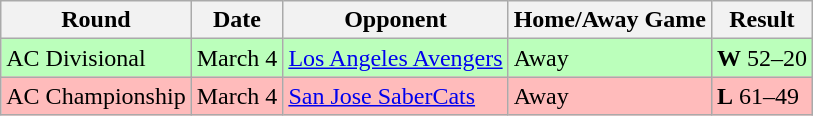<table class="wikitable">
<tr>
<th>Round</th>
<th>Date</th>
<th>Opponent</th>
<th>Home/Away Game</th>
<th>Result</th>
</tr>
<tr bgcolor="bbffbb">
<td>AC Divisional</td>
<td>March 4</td>
<td><a href='#'>Los Angeles Avengers</a></td>
<td>Away</td>
<td><strong>W</strong> 52–20</td>
</tr>
<tr bgcolor="ffbbbb">
<td>AC Championship</td>
<td>March 4</td>
<td><a href='#'>San Jose SaberCats</a></td>
<td>Away</td>
<td><strong>L</strong> 61–49</td>
</tr>
</table>
